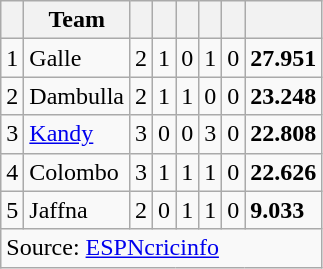<table class="wikitable">
<tr>
<th></th>
<th>Team</th>
<th></th>
<th></th>
<th></th>
<th></th>
<th></th>
<th></th>
</tr>
<tr>
<td>1</td>
<td>Galle</td>
<td>2</td>
<td>1</td>
<td>0</td>
<td>1</td>
<td>0</td>
<td><strong>27.951</strong></td>
</tr>
<tr>
<td>2</td>
<td>Dambulla</td>
<td>2</td>
<td>1</td>
<td>1</td>
<td>0</td>
<td>0</td>
<td><strong>23.248</strong></td>
</tr>
<tr>
<td>3</td>
<td><a href='#'>Kandy</a></td>
<td>3</td>
<td>0</td>
<td>0</td>
<td>3</td>
<td>0</td>
<td><strong>22.808</strong></td>
</tr>
<tr>
<td>4</td>
<td>Colombo</td>
<td>3</td>
<td>1</td>
<td>1</td>
<td>1</td>
<td>0</td>
<td><strong>22.626</strong></td>
</tr>
<tr>
<td>5</td>
<td>Jaffna</td>
<td>2</td>
<td>0</td>
<td>1</td>
<td>1</td>
<td>0</td>
<td><strong>9.033</strong></td>
</tr>
<tr>
<td colspan="8">Source: <a href='#'>ESPNcricinfo</a></td>
</tr>
</table>
